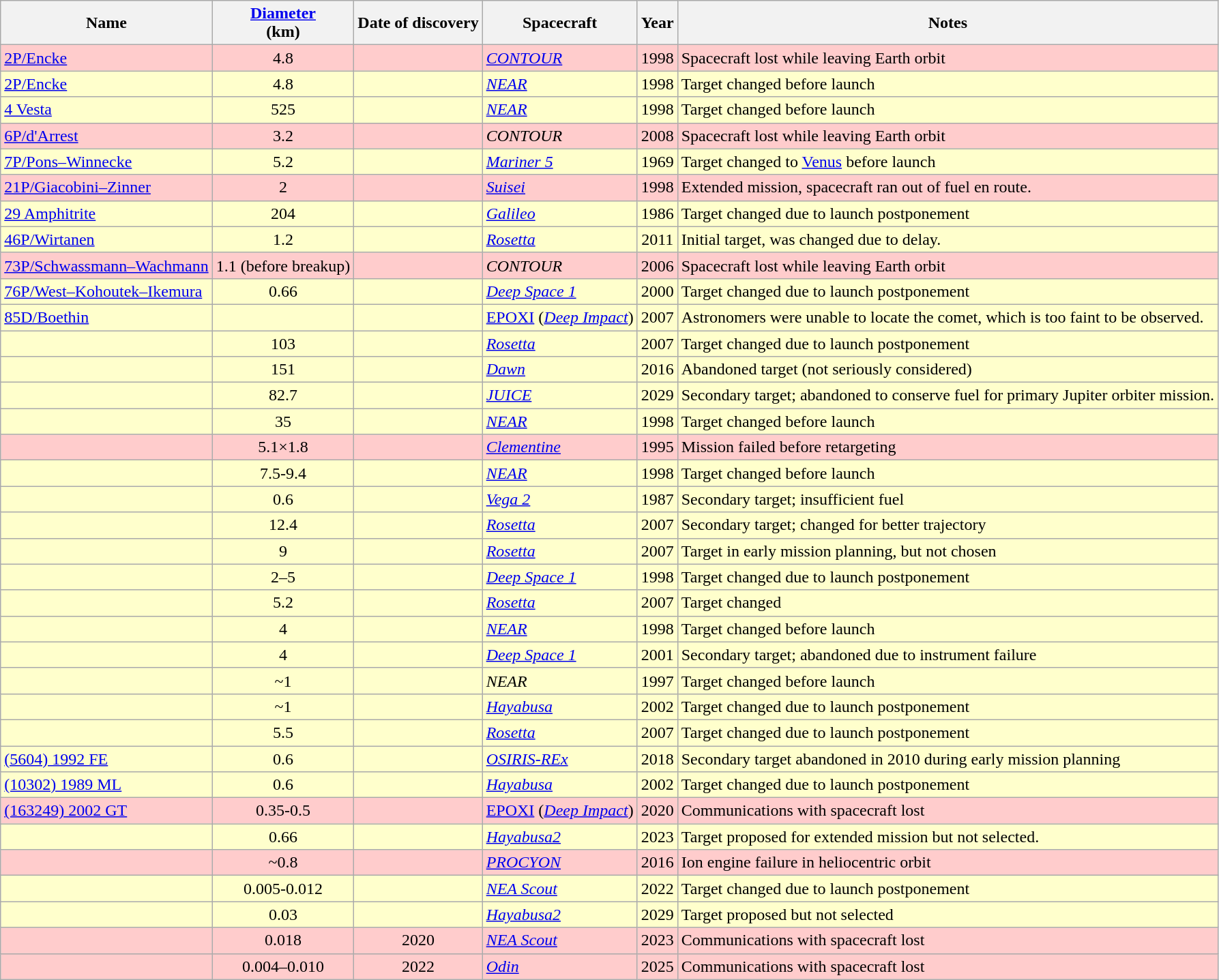<table class="wikitable sortable">
<tr>
<th>Name</th>
<th data-sort-type="number"><a href='#'>Diameter</a><br>(km)</th>
<th>Date of discovery</th>
<th>Spacecraft</th>
<th>Year</th>
<th class=unsortable>Notes</th>
</tr>
<tr style="background:#FFCCCC">
<td><a href='#'>2P/Encke</a></td>
<td align=center>4.8</td>
<td></td>
<td><em><a href='#'>CONTOUR</a></em></td>
<td align=center>1998</td>
<td>Spacecraft lost while leaving Earth orbit</td>
</tr>
<tr style="background:#FFFFCC">
<td><a href='#'>2P/Encke</a></td>
<td align=center>4.8</td>
<td></td>
<td><em><a href='#'>NEAR</a></em></td>
<td align=center>1998</td>
<td>Target changed before launch</td>
</tr>
<tr style="background:#FFFFCC">
<td><a href='#'>4 Vesta</a></td>
<td align=center>525</td>
<td></td>
<td><em><a href='#'>NEAR</a></em></td>
<td align=center>1998</td>
<td>Target changed before launch</td>
</tr>
<tr style="background:#FFCCCC">
<td><a href='#'>6P/d'Arrest</a></td>
<td align=center>3.2</td>
<td></td>
<td><em>CONTOUR</em></td>
<td align=center>2008</td>
<td>Spacecraft lost while leaving Earth orbit</td>
</tr>
<tr style="background:#FFFFCC">
<td><a href='#'>7P/Pons–Winnecke</a></td>
<td align=center>5.2</td>
<td></td>
<td><em><a href='#'>Mariner 5</a></em></td>
<td align=center>1969</td>
<td>Target changed to <a href='#'>Venus</a> before launch</td>
</tr>
<tr style="background:#FFCCCC">
<td><a href='#'>21P/Giacobini–Zinner</a></td>
<td align=center>2</td>
<td></td>
<td><em><a href='#'>Suisei</a></em></td>
<td align=center>1998</td>
<td>Extended mission, spacecraft ran out of fuel en route.</td>
</tr>
<tr style="background:#FFFFCC">
<td><a href='#'>29 Amphitrite</a></td>
<td align=center>204</td>
<td></td>
<td><em><a href='#'>Galileo</a></em></td>
<td align=center>1986</td>
<td>Target changed due to launch postponement</td>
</tr>
<tr style="background:#FFFFCC">
<td><a href='#'>46P/Wirtanen</a></td>
<td align=center>1.2</td>
<td></td>
<td><em><a href='#'>Rosetta</a></em></td>
<td align=center>2011</td>
<td>Initial target, was changed due to delay.</td>
</tr>
<tr style="background:#FFCCCC">
<td><a href='#'>73P/Schwassmann–Wachmann</a></td>
<td align=center>1.1 (before breakup)</td>
<td></td>
<td><em>CONTOUR</em></td>
<td align=center>2006</td>
<td>Spacecraft lost while leaving Earth orbit</td>
</tr>
<tr style="background:#FFFFCC">
<td><a href='#'>76P/West–Kohoutek–Ikemura</a></td>
<td align=center>0.66</td>
<td></td>
<td><em><a href='#'>Deep Space 1</a></em></td>
<td align=center>2000</td>
<td>Target changed due to launch postponement</td>
</tr>
<tr style="background:#FFFFCC">
<td><a href='#'>85D/Boethin</a></td>
<td></td>
<td></td>
<td><a href='#'>EPOXI</a> (<em><a href='#'>Deep Impact</a></em>)</td>
<td align=center>2007</td>
<td>Astronomers were unable to locate the comet, which is too faint to be observed.</td>
</tr>
<tr style="background:#FFFFCC">
<td></td>
<td align=center>103</td>
<td></td>
<td><em><a href='#'>Rosetta</a></em></td>
<td align=center>2007</td>
<td>Target changed due to launch postponement</td>
</tr>
<tr style="background:#FFFFCC">
<td></td>
<td align=center>151</td>
<td></td>
<td><em><a href='#'>Dawn</a></em></td>
<td align=center>2016</td>
<td>Abandoned target (not seriously considered)</td>
</tr>
<tr style="background:#FFFFCC">
<td></td>
<td align=center>82.7</td>
<td></td>
<td><em><a href='#'>JUICE</a></em></td>
<td align=center>2029</td>
<td>Secondary target; abandoned to conserve fuel for primary Jupiter orbiter mission.</td>
</tr>
<tr style="background:#FFFFCC">
<td></td>
<td align=center>35</td>
<td></td>
<td><em><a href='#'>NEAR</a></em></td>
<td align=center>1998</td>
<td>Target changed before launch</td>
</tr>
<tr style="background:#FFCCCC">
<td></td>
<td align=center>5.1×1.8</td>
<td></td>
<td><em><a href='#'>Clementine</a></em></td>
<td align=center>1995</td>
<td>Mission failed before retargeting</td>
</tr>
<tr style="background:#FFFFCC">
<td></td>
<td align=center>7.5-9.4</td>
<td></td>
<td><em><a href='#'>NEAR</a></em></td>
<td align=center>1998</td>
<td>Target changed before launch</td>
</tr>
<tr style="background:#FFFFCC">
<td></td>
<td align=center>0.6</td>
<td></td>
<td><em><a href='#'>Vega 2</a></em></td>
<td align=center>1987</td>
<td>Secondary target; insufficient fuel</td>
</tr>
<tr style="background:#FFFFCC">
<td></td>
<td align=center>12.4</td>
<td></td>
<td><em><a href='#'>Rosetta</a></em></td>
<td align=center>2007</td>
<td>Secondary target; changed for better trajectory</td>
</tr>
<tr style="background:#FFFFCC">
<td></td>
<td align=center>9</td>
<td></td>
<td><em><a href='#'>Rosetta</a></em></td>
<td align=center>2007</td>
<td>Target in early mission planning, but not chosen</td>
</tr>
<tr style="background:#FFFFCC">
<td></td>
<td align=center>2–5</td>
<td></td>
<td><em><a href='#'>Deep Space 1</a></em></td>
<td align=center>1998</td>
<td>Target changed due to launch postponement</td>
</tr>
<tr style="background:#FFFFCC">
<td></td>
<td align=center>5.2</td>
<td></td>
<td><em><a href='#'>Rosetta</a></em></td>
<td align=center>2007</td>
<td>Target changed</td>
</tr>
<tr style="background:#FFFFCC">
<td></td>
<td align=center>4</td>
<td></td>
<td><em><a href='#'>NEAR</a></em></td>
<td align=center>1998</td>
<td>Target changed before launch</td>
</tr>
<tr style="background:#FFFFCC">
<td></td>
<td align=center>4</td>
<td></td>
<td><em><a href='#'>Deep Space 1</a></em></td>
<td align=center>2001</td>
<td>Secondary target; abandoned due to instrument failure</td>
</tr>
<tr style="background:#FFFFCC">
<td></td>
<td align=center> ~1</td>
<td></td>
<td><em>NEAR</em></td>
<td align=center>1997</td>
<td>Target changed before launch</td>
</tr>
<tr style="background:#FFFFCC">
<td></td>
<td align=center> ~1</td>
<td></td>
<td><em><a href='#'>Hayabusa</a></em></td>
<td align=center>2002</td>
<td>Target changed due to launch postponement</td>
</tr>
<tr style="background:#FFFFCC">
<td></td>
<td align=center>5.5</td>
<td></td>
<td><em><a href='#'>Rosetta</a></em></td>
<td align=center>2007</td>
<td>Target changed due to launch postponement</td>
</tr>
<tr style="background:#FFFFCC">
<td><a href='#'>(5604) 1992 FE</a></td>
<td align=center>0.6</td>
<td></td>
<td><em><a href='#'>OSIRIS-REx</a></em></td>
<td align=center>2018</td>
<td>Secondary target abandoned in 2010 during early mission planning</td>
</tr>
<tr style="background:#FFFFCC">
<td><a href='#'>(10302) 1989 ML</a></td>
<td align=center>0.6</td>
<td></td>
<td><em><a href='#'>Hayabusa</a></em></td>
<td align=center>2002</td>
<td>Target changed due to launch postponement</td>
</tr>
<tr style="background:#FFCCCC">
<td><a href='#'>(163249) 2002 GT</a></td>
<td align=center>0.35-0.5</td>
<td></td>
<td><a href='#'>EPOXI</a> (<em><a href='#'>Deep Impact</a></em>)</td>
<td align=center>2020</td>
<td>Communications with spacecraft lost</td>
</tr>
<tr style="background:#FFFFCC">
<td></td>
<td align=center>0.66</td>
<td></td>
<td><em><a href='#'>Hayabusa2</a></em></td>
<td align=center>2023</td>
<td>Target proposed for extended mission but not selected.</td>
</tr>
<tr style="background:#FFCCCC">
<td></td>
<td align=center> ~0.8</td>
<td></td>
<td><em><a href='#'>PROCYON</a></em></td>
<td align=center>2016</td>
<td>Ion engine failure in heliocentric orbit</td>
</tr>
<tr style="background:#FFFFCC">
<td></td>
<td align=center>0.005-0.012</td>
<td></td>
<td><em><a href='#'>NEA Scout</a></em></td>
<td align=center>2022</td>
<td>Target changed due to launch postponement</td>
</tr>
<tr style="background:#FFFFCC">
<td></td>
<td align=center>0.03</td>
<td></td>
<td><em><a href='#'>Hayabusa2</a></em></td>
<td align=center>2029</td>
<td>Target proposed but not selected</td>
</tr>
<tr style="background:#FFCCCC">
<td></td>
<td align=center>0.018</td>
<td align=center>2020</td>
<td><em><a href='#'>NEA Scout</a></em></td>
<td align=center>2023</td>
<td>Communications with spacecraft lost</td>
</tr>
<tr style="background:#FFCCCC">
<td></td>
<td align=center>0.004–0.010</td>
<td align=center>2022</td>
<td><em><a href='#'>Odin</a></em></td>
<td align=center>2025</td>
<td>Communications with spacecraft lost</td>
</tr>
</table>
